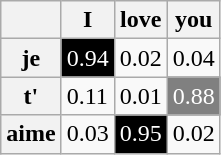<table class="wikitable">
<tr>
<th></th>
<th>I</th>
<th>love</th>
<th>you</th>
</tr>
<tr>
<th>je</th>
<td style="background-color:black; color:white;">0.94</td>
<td>0.02</td>
<td>0.04</td>
</tr>
<tr>
<th>t'</th>
<td>0.11</td>
<td>0.01</td>
<td style="background-color:grey ; color:white;">0.88</td>
</tr>
<tr>
<th>aime</th>
<td>0.03</td>
<td style="background-color:black; color:white;">0.95</td>
<td>0.02</td>
</tr>
</table>
